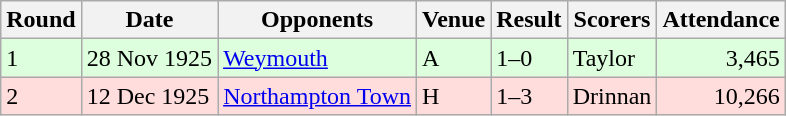<table class="wikitable">
<tr>
<th>Round</th>
<th>Date</th>
<th>Opponents</th>
<th>Venue</th>
<th>Result</th>
<th>Scorers</th>
<th>Attendance</th>
</tr>
<tr bgcolor="#ddffdd">
<td>1</td>
<td>28 Nov 1925</td>
<td><a href='#'>Weymouth</a></td>
<td>A</td>
<td>1–0</td>
<td>Taylor</td>
<td align="right">3,465</td>
</tr>
<tr bgcolor="#ffdddd">
<td>2</td>
<td>12 Dec 1925</td>
<td><a href='#'>Northampton Town</a></td>
<td>H</td>
<td>1–3</td>
<td>Drinnan</td>
<td align="right">10,266</td>
</tr>
</table>
